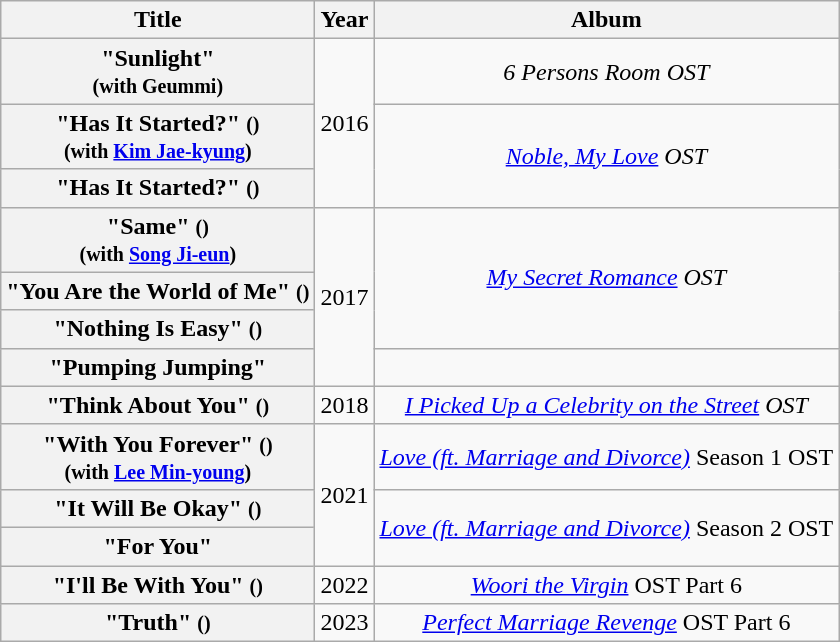<table class="wikitable plainrowheaders" style="text-align:center;">
<tr>
<th>Title</th>
<th>Year</th>
<th>Album</th>
</tr>
<tr>
<th scope=row>"Sunlight" <br><small>(with Geummi)</small></th>
<td rowspan=3>2016</td>
<td><em>6 Persons Room OST</em></td>
</tr>
<tr>
<th scope=row>"Has It Started?" <small>()</small> <br><small>(with <a href='#'>Kim Jae-kyung</a>)</small></th>
<td rowspan=2><em><a href='#'>Noble, My Love</a> OST</em></td>
</tr>
<tr>
<th scope=row>"Has It Started?" <small>()</small></th>
</tr>
<tr>
<th scope=row>"Same" <small>()</small> <br><small>(with <a href='#'>Song Ji-eun</a>)</small></th>
<td rowspan="4">2017</td>
<td rowspan=3><em><a href='#'>My Secret Romance</a> OST</em></td>
</tr>
<tr>
<th scope=row>"You Are the World of Me" <small>()</small></th>
</tr>
<tr>
<th scope=row>"Nothing Is Easy" <small>()</small></th>
</tr>
<tr>
<th scope=row>"Pumping Jumping"</th>
<td></td>
</tr>
<tr>
<th scope=row>"Think About You" <small>()</small></th>
<td>2018</td>
<td><em><a href='#'>I Picked Up a Celebrity on the Street</a> OST</em></td>
</tr>
<tr>
<th scope=row>"With You Forever" <small>()</small><br><small>(with <a href='#'>Lee Min-young</a>)</small></th>
<td rowspan="3">2021</td>
<td rowspan=1><em><a href='#'>Love (ft. Marriage and Divorce)</a></em> Season 1 OST</td>
</tr>
<tr>
<th scope=row>"It Will Be Okay" <small>()</small></th>
<td rowspan=2><em><a href='#'>Love (ft. Marriage and Divorce)</a></em> Season 2 OST</td>
</tr>
<tr>
<th scope=row>"For You"</th>
</tr>
<tr>
<th scope="row">"I'll Be With You" <small>()</small></th>
<td>2022</td>
<td><em><a href='#'>Woori the Virgin</a></em> OST Part 6</td>
</tr>
<tr>
<th scope=row>"Truth" <small>()</small></th>
<td>2023</td>
<td><em><a href='#'>Perfect Marriage Revenge</a></em> OST Part 6</td>
</tr>
</table>
